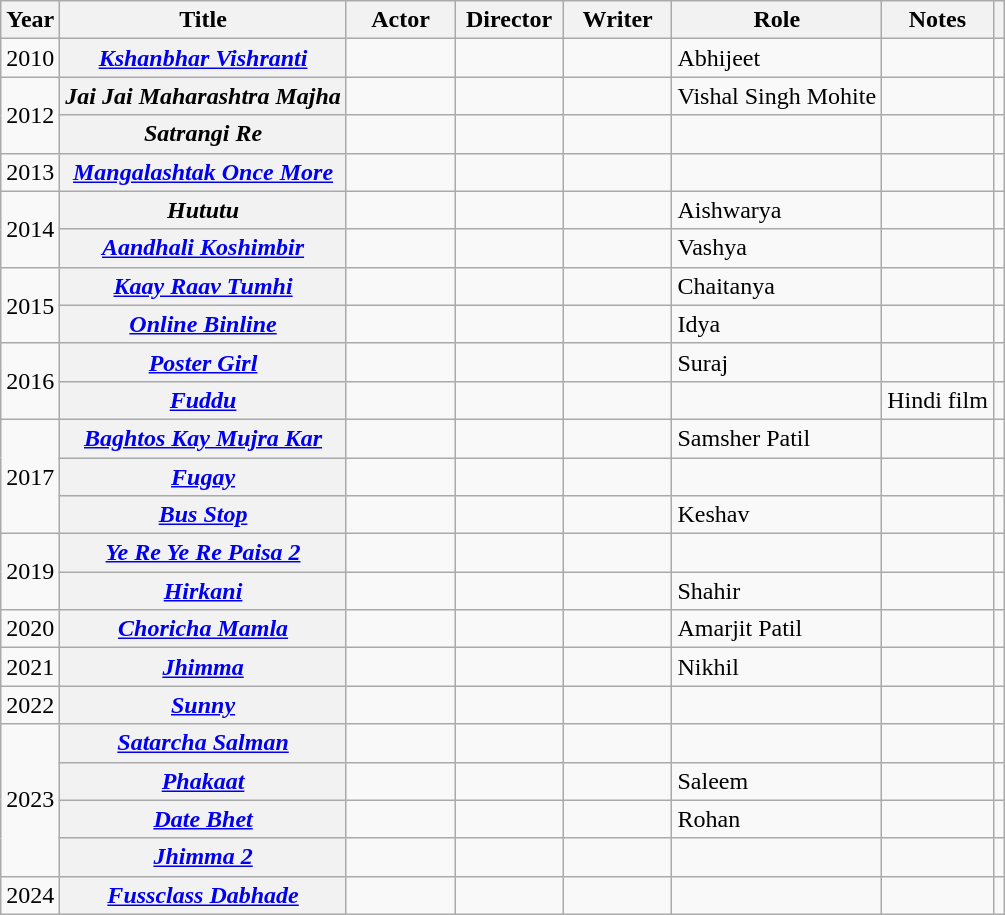<table class="wikitable plainrowheaders sortable">
<tr>
<th scope="col">Year</th>
<th scope="col">Title</th>
<th scope="col" width=65>Actor</th>
<th scope="col" width=65>Director</th>
<th scope="col" width=65>Writer</th>
<th scope="col">Role</th>
<th scope="col" class="unsortable">Notes</th>
<th scope="col" class="unsortable"></th>
</tr>
<tr>
<td>2010</td>
<th scope="row"><em><a href='#'>Kshanbhar Vishranti</a></em></th>
<td></td>
<td></td>
<td></td>
<td>Abhijeet</td>
<td></td>
<td></td>
</tr>
<tr>
<td rowspan="2">2012</td>
<th scope="row"><em>Jai Jai Maharashtra Majha</em></th>
<td></td>
<td></td>
<td></td>
<td>Vishal Singh Mohite</td>
<td></td>
<td></td>
</tr>
<tr>
<th scope="row"><em>Satrangi Re</em></th>
<td></td>
<td></td>
<td></td>
<td></td>
<td></td>
<td></td>
</tr>
<tr>
<td>2013</td>
<th scope="row"><em><a href='#'>Mangalashtak Once More</a></em></th>
<td></td>
<td></td>
<td></td>
<td></td>
<td></td>
<td></td>
</tr>
<tr>
<td rowspan="2">2014</td>
<th scope="row"><em>Hututu</em></th>
<td></td>
<td></td>
<td></td>
<td>Aishwarya</td>
<td></td>
<td></td>
</tr>
<tr>
<th scope="row"><em><a href='#'>Aandhali Koshimbir</a></em></th>
<td></td>
<td></td>
<td></td>
<td>Vashya</td>
<td></td>
<td></td>
</tr>
<tr>
<td rowspan="2">2015</td>
<th scope="row"><em><a href='#'>Kaay Raav Tumhi</a></em></th>
<td></td>
<td></td>
<td></td>
<td>Chaitanya</td>
<td></td>
<td></td>
</tr>
<tr>
<th scope="row"><em><a href='#'>Online Binline</a></em></th>
<td></td>
<td></td>
<td></td>
<td>Idya</td>
<td></td>
<td></td>
</tr>
<tr>
<td rowspan="2">2016</td>
<th scope="row"><em><a href='#'>Poster Girl</a></em></th>
<td></td>
<td></td>
<td></td>
<td>Suraj</td>
<td></td>
<td></td>
</tr>
<tr>
<th scope="row"><em><a href='#'>Fuddu</a></em></th>
<td></td>
<td></td>
<td></td>
<td></td>
<td>Hindi film</td>
<td></td>
</tr>
<tr>
<td rowspan="3">2017</td>
<th scope="row"><em><a href='#'>Baghtos Kay Mujra Kar</a></em></th>
<td></td>
<td></td>
<td></td>
<td>Samsher Patil</td>
<td></td>
<td></td>
</tr>
<tr>
<th scope="row"><em><a href='#'>Fugay</a></em></th>
<td></td>
<td></td>
<td></td>
<td></td>
<td></td>
<td></td>
</tr>
<tr>
<th scope="row"><em><a href='#'>Bus Stop</a></em></th>
<td></td>
<td></td>
<td></td>
<td>Keshav</td>
<td></td>
<td></td>
</tr>
<tr>
<td rowspan="2">2019</td>
<th scope="row"><em><a href='#'>Ye Re Ye Re Paisa 2</a></em></th>
<td></td>
<td></td>
<td></td>
<td></td>
<td></td>
<td></td>
</tr>
<tr>
<th scope="row"><em><a href='#'>Hirkani</a></em></th>
<td></td>
<td></td>
<td></td>
<td>Shahir</td>
<td></td>
<td></td>
</tr>
<tr>
<td>2020</td>
<th scope="row"><em><a href='#'>Choricha Mamla</a></em></th>
<td></td>
<td></td>
<td></td>
<td>Amarjit Patil</td>
<td></td>
<td></td>
</tr>
<tr>
<td>2021</td>
<th scope="row"><em><a href='#'>Jhimma</a></em></th>
<td></td>
<td></td>
<td></td>
<td>Nikhil</td>
<td></td>
<td></td>
</tr>
<tr>
<td>2022</td>
<th scope="row"><em><a href='#'>Sunny</a></em></th>
<td></td>
<td></td>
<td></td>
<td></td>
<td></td>
<td></td>
</tr>
<tr>
<td rowspan="4">2023</td>
<th scope="row"><em><a href='#'>Satarcha Salman</a></em></th>
<td></td>
<td></td>
<td></td>
<td></td>
<td></td>
<td></td>
</tr>
<tr>
<th scope="row"><em><a href='#'>Phakaat</a></em></th>
<td></td>
<td></td>
<td></td>
<td>Saleem</td>
<td></td>
<td></td>
</tr>
<tr>
<th scope="row"><em><a href='#'>Date Bhet</a></em></th>
<td></td>
<td></td>
<td></td>
<td>Rohan</td>
<td></td>
<td></td>
</tr>
<tr>
<th scope="row"><em><a href='#'>Jhimma 2</a></em></th>
<td></td>
<td></td>
<td></td>
<td></td>
<td></td>
<td></td>
</tr>
<tr>
<td>2024</td>
<th scope="row"><em><a href='#'>Fussclass Dabhade</a></em></th>
<td></td>
<td></td>
<td></td>
<td></td>
<td></td>
<td></td>
</tr>
</table>
